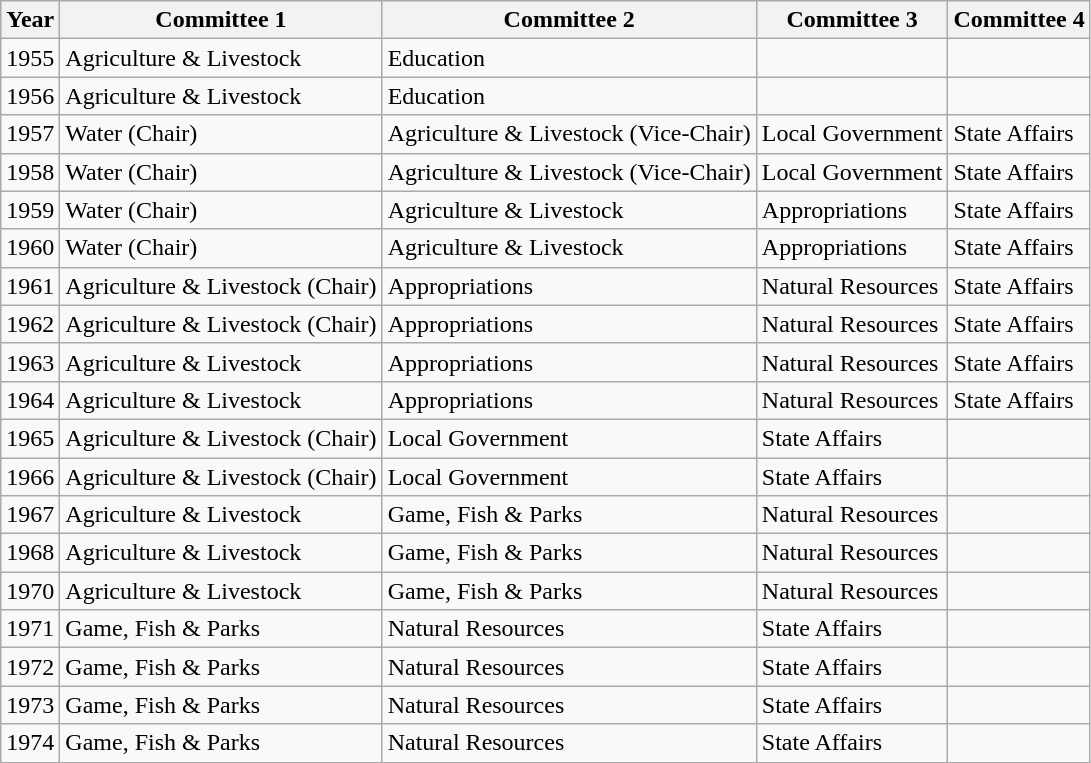<table class="wikitable sortable mw-collapsible">
<tr>
<th>Year</th>
<th>Committee 1</th>
<th>Committee 2</th>
<th>Committee 3</th>
<th>Committee 4</th>
</tr>
<tr>
<td>1955</td>
<td>Agriculture & Livestock</td>
<td>Education</td>
<td></td>
<td></td>
</tr>
<tr>
<td>1956</td>
<td>Agriculture & Livestock</td>
<td>Education</td>
<td></td>
<td></td>
</tr>
<tr>
<td>1957</td>
<td>Water (Chair)</td>
<td>Agriculture & Livestock (Vice-Chair)</td>
<td>Local Government</td>
<td>State Affairs</td>
</tr>
<tr>
<td>1958</td>
<td>Water (Chair)</td>
<td>Agriculture & Livestock (Vice-Chair)</td>
<td>Local Government</td>
<td>State Affairs</td>
</tr>
<tr>
<td>1959</td>
<td>Water (Chair)</td>
<td>Agriculture & Livestock</td>
<td>Appropriations</td>
<td>State Affairs</td>
</tr>
<tr>
<td>1960</td>
<td>Water (Chair)</td>
<td>Agriculture & Livestock</td>
<td>Appropriations</td>
<td>State Affairs</td>
</tr>
<tr>
<td>1961</td>
<td>Agriculture & Livestock (Chair)</td>
<td>Appropriations</td>
<td>Natural Resources</td>
<td>State Affairs</td>
</tr>
<tr>
<td>1962</td>
<td>Agriculture & Livestock (Chair)</td>
<td>Appropriations</td>
<td>Natural Resources</td>
<td>State Affairs</td>
</tr>
<tr>
<td>1963</td>
<td>Agriculture & Livestock</td>
<td>Appropriations</td>
<td>Natural Resources</td>
<td>State Affairs</td>
</tr>
<tr>
<td>1964</td>
<td>Agriculture & Livestock</td>
<td>Appropriations</td>
<td>Natural Resources</td>
<td>State Affairs</td>
</tr>
<tr>
<td>1965</td>
<td>Agriculture & Livestock (Chair)</td>
<td>Local Government</td>
<td>State Affairs</td>
<td></td>
</tr>
<tr>
<td>1966</td>
<td>Agriculture & Livestock (Chair)</td>
<td>Local Government</td>
<td>State Affairs</td>
<td></td>
</tr>
<tr>
<td>1967</td>
<td>Agriculture & Livestock</td>
<td>Game, Fish & Parks</td>
<td>Natural Resources</td>
<td></td>
</tr>
<tr>
<td>1968</td>
<td>Agriculture & Livestock</td>
<td>Game, Fish & Parks</td>
<td>Natural Resources</td>
<td></td>
</tr>
<tr>
<td>1970</td>
<td>Agriculture & Livestock</td>
<td>Game, Fish & Parks</td>
<td>Natural Resources</td>
<td></td>
</tr>
<tr>
<td>1971</td>
<td>Game, Fish & Parks</td>
<td>Natural Resources</td>
<td>State Affairs</td>
<td></td>
</tr>
<tr>
<td>1972</td>
<td>Game, Fish & Parks</td>
<td>Natural Resources</td>
<td>State Affairs</td>
<td></td>
</tr>
<tr>
<td>1973</td>
<td>Game, Fish & Parks</td>
<td>Natural Resources</td>
<td>State Affairs</td>
<td></td>
</tr>
<tr>
<td>1974</td>
<td>Game, Fish & Parks</td>
<td>Natural Resources</td>
<td>State Affairs</td>
<td></td>
</tr>
</table>
